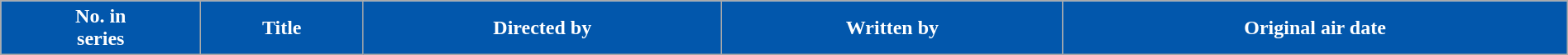<table class="wikitable plainrowheaders" style="width:100%; margin:auto;">
<tr style=color:white>
<th style="background: #0257AC;">No. in<br>series</th>
<th style="background: #0257AC;">Title</th>
<th style="background: #0257AC;">Directed by</th>
<th style="background: #0257AC;">Written by</th>
<th style="background: #0257AC;">Original air date<br>




</th>
</tr>
</table>
